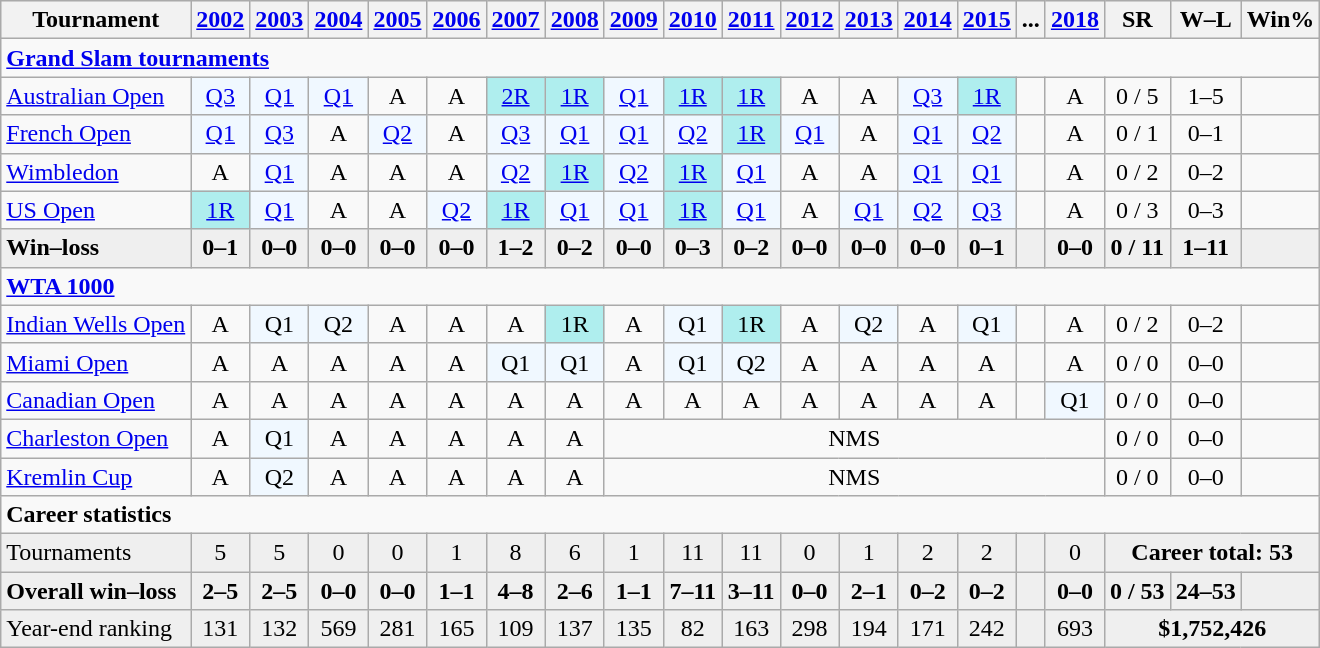<table class=wikitable style=text-align:center>
<tr style=background:#efefef>
<th>Tournament</th>
<th><a href='#'>2002</a></th>
<th><a href='#'>2003</a></th>
<th><a href='#'>2004</a></th>
<th><a href='#'>2005</a></th>
<th><a href='#'>2006</a></th>
<th><a href='#'>2007</a></th>
<th><a href='#'>2008</a></th>
<th><a href='#'>2009</a></th>
<th><a href='#'>2010</a></th>
<th><a href='#'>2011</a></th>
<th><a href='#'>2012</a></th>
<th><a href='#'>2013</a></th>
<th><a href='#'>2014</a></th>
<th><a href='#'>2015</a></th>
<th>...</th>
<th><a href='#'>2018</a></th>
<th>SR</th>
<th>W–L</th>
<th>Win%</th>
</tr>
<tr>
<td colspan="20" align="left"><strong><a href='#'>Grand Slam tournaments</a></strong></td>
</tr>
<tr>
<td style=text-align:left><a href='#'>Australian Open</a></td>
<td bgcolor=f0f8ff><a href='#'>Q3</a></td>
<td bgcolor=f0f8ff><a href='#'>Q1</a></td>
<td bgcolor=f0f8ff><a href='#'>Q1</a></td>
<td>A</td>
<td>A</td>
<td bgcolor=afeeee><a href='#'>2R</a></td>
<td bgcolor=afeeee><a href='#'>1R</a></td>
<td bgcolor=f0f8ff><a href='#'>Q1</a></td>
<td bgcolor=afeeee><a href='#'>1R</a></td>
<td bgcolor=afeeee><a href='#'>1R</a></td>
<td>A</td>
<td>A</td>
<td bgcolor=f0f8ff><a href='#'>Q3</a></td>
<td bgcolor=afeeee><a href='#'>1R</a></td>
<td></td>
<td>A</td>
<td>0 / 5</td>
<td>1–5</td>
<td></td>
</tr>
<tr>
<td style=text-align:left><a href='#'>French Open</a></td>
<td bgcolor=f0f8ff><a href='#'>Q1</a></td>
<td bgcolor=f0f8ff><a href='#'>Q3</a></td>
<td>A</td>
<td bgcolor=f0f8ff><a href='#'>Q2</a></td>
<td>A</td>
<td bgcolor=f0f8ff><a href='#'>Q3</a></td>
<td bgcolor=f0f8ff><a href='#'>Q1</a></td>
<td bgcolor=f0f8ff><a href='#'>Q1</a></td>
<td bgcolor=f0f8ff><a href='#'>Q2</a></td>
<td bgcolor=afeeee><a href='#'>1R</a></td>
<td bgcolor=f0f8ff><a href='#'>Q1</a></td>
<td>A</td>
<td bgcolor=f0f8ff><a href='#'>Q1</a></td>
<td bgcolor=f0f8ff><a href='#'>Q2</a></td>
<td></td>
<td>A</td>
<td>0 / 1</td>
<td>0–1</td>
<td></td>
</tr>
<tr>
<td style=text-align:left><a href='#'>Wimbledon</a></td>
<td>A</td>
<td bgcolor=f0f8ff><a href='#'>Q1</a></td>
<td>A</td>
<td>A</td>
<td>A</td>
<td bgcolor=f0f8ff><a href='#'>Q2</a></td>
<td bgcolor=afeeee><a href='#'>1R</a></td>
<td bgcolor=f0f8ff><a href='#'>Q2</a></td>
<td bgcolor=afeeee><a href='#'>1R</a></td>
<td bgcolor=f0f8ff><a href='#'>Q1</a></td>
<td>A</td>
<td>A</td>
<td bgcolor=f0f8ff><a href='#'>Q1</a></td>
<td bgcolor=f0f8ff><a href='#'>Q1</a></td>
<td></td>
<td>A</td>
<td>0 / 2</td>
<td>0–2</td>
<td></td>
</tr>
<tr>
<td style=text-align:left><a href='#'>US Open</a></td>
<td bgcolor=afeeee><a href='#'>1R</a></td>
<td bgcolor=f0f8ff><a href='#'>Q1</a></td>
<td>A</td>
<td>A</td>
<td bgcolor=f0f8ff><a href='#'>Q2</a></td>
<td bgcolor=afeeee><a href='#'>1R</a></td>
<td bgcolor=f0f8ff><a href='#'>Q1</a></td>
<td bgcolor=f0f8ff><a href='#'>Q1</a></td>
<td bgcolor=afeeee><a href='#'>1R</a></td>
<td bgcolor=f0f8ff><a href='#'>Q1</a></td>
<td>A</td>
<td bgcolor=f0f8ff><a href='#'>Q1</a></td>
<td bgcolor=f0f8ff><a href='#'>Q2</a></td>
<td bgcolor=f0f8ff><a href='#'>Q3</a></td>
<td></td>
<td>A</td>
<td>0 / 3</td>
<td>0–3</td>
<td></td>
</tr>
<tr style=background:#efefef;font-weight:bold>
<td style=text-align:left>Win–loss</td>
<td>0–1</td>
<td>0–0</td>
<td>0–0</td>
<td>0–0</td>
<td>0–0</td>
<td>1–2</td>
<td>0–2</td>
<td>0–0</td>
<td>0–3</td>
<td>0–2</td>
<td>0–0</td>
<td>0–0</td>
<td>0–0</td>
<td>0–1</td>
<td></td>
<td>0–0</td>
<td>0 / 11</td>
<td>1–11</td>
<td></td>
</tr>
<tr>
<td colspan="20" align="left"><strong><a href='#'>WTA 1000</a></strong></td>
</tr>
<tr>
<td align=left><a href='#'>Indian Wells Open</a></td>
<td>A</td>
<td bgcolor=f0f8ff>Q1</td>
<td bgcolor=f0f8ff>Q2</td>
<td>A</td>
<td>A</td>
<td>A</td>
<td bgcolor=afeeee>1R</td>
<td>A</td>
<td bgcolor=f0f8ff>Q1</td>
<td bgcolor=afeeee>1R</td>
<td>A</td>
<td bgcolor=f0f8ff>Q2</td>
<td>A</td>
<td bgcolor=f0f8ff>Q1</td>
<td></td>
<td>A</td>
<td>0 / 2</td>
<td>0–2</td>
<td></td>
</tr>
<tr>
<td align=left><a href='#'>Miami Open</a></td>
<td>A</td>
<td>A</td>
<td>A</td>
<td>A</td>
<td>A</td>
<td bgcolor=f0f8ff>Q1</td>
<td bgcolor=f0f8ff>Q1</td>
<td>A</td>
<td bgcolor=f0f8ff>Q1</td>
<td bgcolor=f0f8ff>Q2</td>
<td>A</td>
<td>A</td>
<td>A</td>
<td>A</td>
<td></td>
<td>A</td>
<td>0 / 0</td>
<td>0–0</td>
<td></td>
</tr>
<tr>
<td align=left><a href='#'>Canadian Open</a></td>
<td>A</td>
<td>A</td>
<td>A</td>
<td>A</td>
<td>A</td>
<td>A</td>
<td>A</td>
<td>A</td>
<td>A</td>
<td>A</td>
<td>A</td>
<td>A</td>
<td>A</td>
<td>A</td>
<td></td>
<td bgcolor=f0f8ff>Q1</td>
<td>0 / 0</td>
<td>0–0</td>
<td></td>
</tr>
<tr>
<td align=left><a href='#'>Charleston Open</a></td>
<td>A</td>
<td bgcolor=f0f8ff>Q1</td>
<td>A</td>
<td>A</td>
<td>A</td>
<td>A</td>
<td>A</td>
<td colspan="9">NMS</td>
<td>0 / 0</td>
<td>0–0</td>
<td></td>
</tr>
<tr>
<td align=left><a href='#'>Kremlin Cup</a></td>
<td>A</td>
<td bgcolor=f0f8ff>Q2</td>
<td>A</td>
<td>A</td>
<td>A</td>
<td>A</td>
<td>A</td>
<td colspan="9">NMS</td>
<td>0 / 0</td>
<td>0–0</td>
<td></td>
</tr>
<tr>
<td align=left colspan="20"><strong>Career statistics</strong></td>
</tr>
<tr bgcolor="efefef">
<td align="left">Tournaments</td>
<td>5</td>
<td>5</td>
<td>0</td>
<td>0</td>
<td>1</td>
<td>8</td>
<td>6</td>
<td>1</td>
<td>11</td>
<td>11</td>
<td>0</td>
<td>1</td>
<td>2</td>
<td>2</td>
<td></td>
<td>0</td>
<td colspan="3"><strong>Career total: 53</strong></td>
</tr>
<tr style="background:#efefef;font-weight:bold">
<td align="left">Overall win–loss</td>
<td>2–5</td>
<td>2–5</td>
<td>0–0</td>
<td>0–0</td>
<td>1–1</td>
<td>4–8</td>
<td>2–6</td>
<td>1–1</td>
<td>7–11</td>
<td>3–11</td>
<td>0–0</td>
<td>2–1</td>
<td>0–2</td>
<td>0–2</td>
<td></td>
<td>0–0</td>
<td>0 / 53</td>
<td>24–53</td>
<td></td>
</tr>
<tr bgcolor="efefef">
<td align="left">Year-end ranking</td>
<td>131</td>
<td>132</td>
<td>569</td>
<td>281</td>
<td>165</td>
<td>109</td>
<td>137</td>
<td>135</td>
<td>82</td>
<td>163</td>
<td>298</td>
<td>194</td>
<td>171</td>
<td>242</td>
<td></td>
<td>693</td>
<td colspan="3"><strong>$1,752,426</strong></td>
</tr>
</table>
